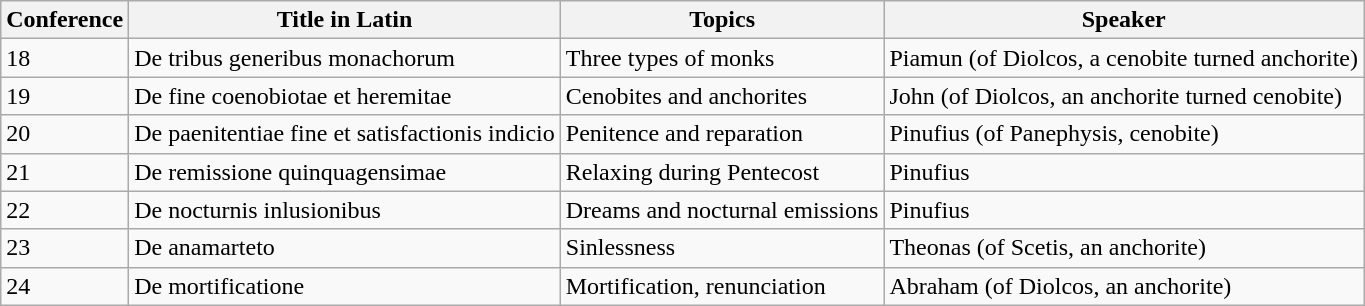<table class="wikitable">
<tr>
<th>Conference</th>
<th>Title in Latin</th>
<th>Topics</th>
<th>Speaker</th>
</tr>
<tr>
<td>18</td>
<td>De tribus generibus monachorum</td>
<td>Three types of monks</td>
<td>Piamun (of Diolcos, a cenobite turned anchorite)</td>
</tr>
<tr>
<td>19</td>
<td>De fine coenobiotae et heremitae</td>
<td>Cenobites and anchorites</td>
<td>John (of Diolcos, an anchorite turned cenobite)</td>
</tr>
<tr>
<td>20</td>
<td>De paenitentiae fine et satisfactionis indicio</td>
<td>Penitence and reparation</td>
<td>Pinufius (of Panephysis, cenobite)</td>
</tr>
<tr>
<td>21</td>
<td>De remissione quinquagensimae</td>
<td>Relaxing during Pentecost</td>
<td>Pinufius</td>
</tr>
<tr>
<td>22</td>
<td>De nocturnis inlusionibus</td>
<td>Dreams and nocturnal emissions</td>
<td>Pinufius</td>
</tr>
<tr>
<td>23</td>
<td>De anamarteto</td>
<td>Sinlessness</td>
<td>Theonas (of Scetis, an anchorite)</td>
</tr>
<tr>
<td>24</td>
<td>De mortificatione</td>
<td>Mortification, renunciation</td>
<td>Abraham (of Diolcos, an anchorite)</td>
</tr>
</table>
